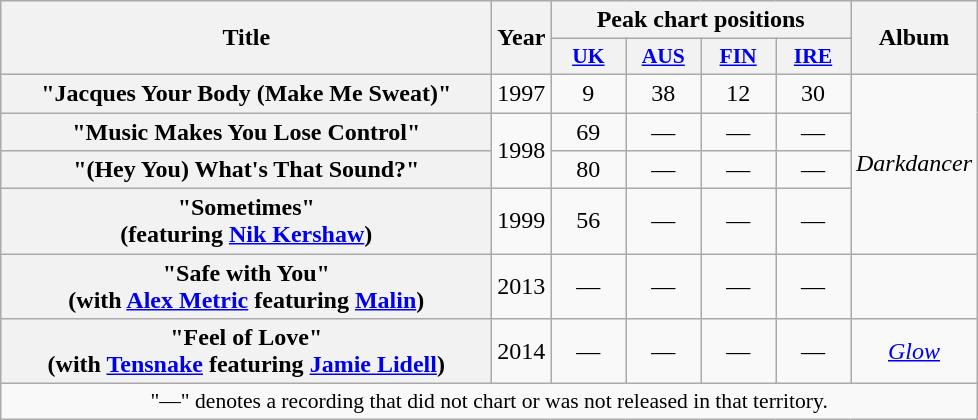<table class="wikitable plainrowheaders" style="text-align:center;">
<tr>
<th scope="col" rowspan="2" style="width:20em;">Title</th>
<th scope="col" rowspan="2">Year</th>
<th scope="col" colspan="4">Peak chart positions</th>
<th scope="col" rowspan="2">Album</th>
</tr>
<tr>
<th style="width:3em;font-size:90%;"><a href='#'>UK</a><br></th>
<th style="width:3em;font-size:90%;"><a href='#'>AUS</a><br></th>
<th style="width:3em;font-size:90%;"><a href='#'>FIN</a><br></th>
<th style="width:3em;font-size:90%;"><a href='#'>IRE</a><br></th>
</tr>
<tr>
<th scope="row">"Jacques Your Body (Make Me Sweat)"</th>
<td>1997</td>
<td>9</td>
<td>38</td>
<td>12</td>
<td>30</td>
<td rowspan="4"><em>Darkdancer</em></td>
</tr>
<tr>
<th scope="row">"Music Makes You Lose Control"</th>
<td rowspan="2">1998</td>
<td>69</td>
<td>—</td>
<td>—</td>
<td>—</td>
</tr>
<tr>
<th scope="row">"(Hey You) What's That Sound?"</th>
<td>80</td>
<td>—</td>
<td>—</td>
<td>—</td>
</tr>
<tr>
<th scope="row">"Sometimes"<br><span>(featuring <a href='#'>Nik Kershaw</a>)</span></th>
<td>1999</td>
<td>56</td>
<td>—</td>
<td>—</td>
<td>—</td>
</tr>
<tr>
<th scope="row">"Safe with You"<br><span>(with <a href='#'>Alex Metric</a> featuring <a href='#'>Malin</a>)</span></th>
<td>2013</td>
<td>—</td>
<td>—</td>
<td>—</td>
<td>—</td>
<td></td>
</tr>
<tr>
<th scope="row">"Feel of Love"<br><span>(with <a href='#'>Tensnake</a> featuring <a href='#'>Jamie Lidell</a>)</span></th>
<td>2014</td>
<td>—</td>
<td>—</td>
<td>—</td>
<td>—</td>
<td><em><a href='#'>Glow</a></em></td>
</tr>
<tr>
<td colspan="14" style="font-size:90%">"—" denotes a recording that did not chart or was not released in that territory.</td>
</tr>
</table>
